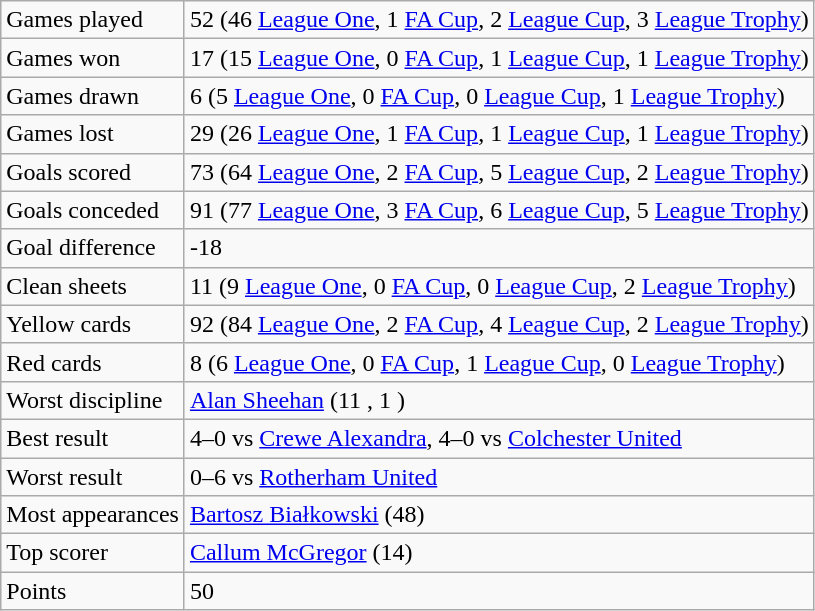<table class="wikitable">
<tr>
<td>Games played</td>
<td>52 (46 <a href='#'>League One</a>, 1 <a href='#'>FA Cup</a>, 2 <a href='#'>League Cup</a>, 3 <a href='#'>League Trophy</a>)</td>
</tr>
<tr>
<td>Games won</td>
<td>17 (15 <a href='#'>League One</a>, 0 <a href='#'>FA Cup</a>, 1 <a href='#'>League Cup</a>, 1 <a href='#'>League Trophy</a>)</td>
</tr>
<tr>
<td>Games drawn</td>
<td>6 (5 <a href='#'>League One</a>, 0 <a href='#'>FA Cup</a>, 0 <a href='#'>League Cup</a>, 1 <a href='#'>League Trophy</a>)</td>
</tr>
<tr>
<td>Games lost</td>
<td>29 (26 <a href='#'>League One</a>, 1 <a href='#'>FA Cup</a>, 1 <a href='#'>League Cup</a>, 1 <a href='#'>League Trophy</a>)</td>
</tr>
<tr>
<td>Goals scored</td>
<td>73 (64 <a href='#'>League One</a>, 2 <a href='#'>FA Cup</a>, 5 <a href='#'>League Cup</a>, 2 <a href='#'>League Trophy</a>)</td>
</tr>
<tr>
<td>Goals conceded</td>
<td>91 (77 <a href='#'>League One</a>, 3 <a href='#'>FA Cup</a>, 6 <a href='#'>League Cup</a>, 5 <a href='#'>League Trophy</a>)</td>
</tr>
<tr>
<td>Goal difference</td>
<td>-18</td>
</tr>
<tr>
<td>Clean sheets</td>
<td>11 (9 <a href='#'>League One</a>, 0 <a href='#'>FA Cup</a>, 0 <a href='#'>League Cup</a>, 2 <a href='#'>League Trophy</a>)</td>
</tr>
<tr>
<td>Yellow cards</td>
<td>92 (84 <a href='#'>League One</a>, 2 <a href='#'>FA Cup</a>, 4 <a href='#'>League Cup</a>, 2 <a href='#'>League Trophy</a>)</td>
</tr>
<tr>
<td>Red cards</td>
<td>8 (6 <a href='#'>League One</a>, 0 <a href='#'>FA Cup</a>, 1 <a href='#'>League Cup</a>, 0 <a href='#'>League Trophy</a>)</td>
</tr>
<tr>
<td>Worst discipline</td>
<td><a href='#'>Alan Sheehan</a> (11 , 1 )</td>
</tr>
<tr>
<td>Best result</td>
<td>4–0 vs <a href='#'>Crewe Alexandra</a>, 4–0 vs <a href='#'>Colchester United</a></td>
</tr>
<tr>
<td>Worst result</td>
<td>0–6 vs <a href='#'>Rotherham United</a></td>
</tr>
<tr>
<td>Most appearances</td>
<td><a href='#'>Bartosz Białkowski</a> (48)</td>
</tr>
<tr>
<td>Top scorer</td>
<td><a href='#'>Callum McGregor</a> (14)</td>
</tr>
<tr>
<td>Points</td>
<td>50</td>
</tr>
</table>
